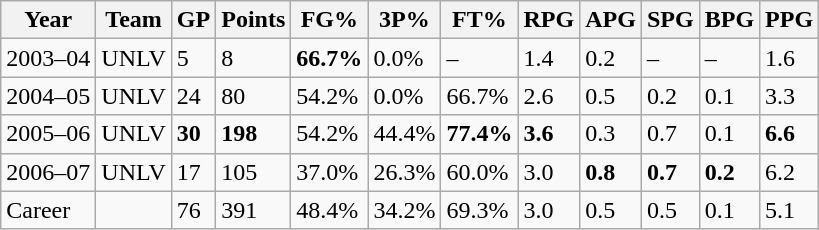<table class="wikitable">
<tr>
<th>Year</th>
<th>Team</th>
<th>GP</th>
<th>Points</th>
<th>FG%</th>
<th>3P%</th>
<th>FT%</th>
<th>RPG</th>
<th>APG</th>
<th>SPG</th>
<th>BPG</th>
<th>PPG</th>
</tr>
<tr>
<td>2003–04</td>
<td>UNLV</td>
<td>5</td>
<td>8</td>
<td><strong>66.7%</strong></td>
<td>0.0%</td>
<td>–</td>
<td>1.4</td>
<td>0.2</td>
<td>–</td>
<td>–</td>
<td>1.6</td>
</tr>
<tr>
<td>2004–05</td>
<td>UNLV</td>
<td>24</td>
<td>80</td>
<td>54.2%</td>
<td>0.0%</td>
<td>66.7%</td>
<td>2.6</td>
<td>0.5</td>
<td>0.2</td>
<td>0.1</td>
<td>3.3</td>
</tr>
<tr>
<td>2005–06</td>
<td>UNLV</td>
<td><strong>30</strong></td>
<td><strong>198</strong></td>
<td>54.2%</td>
<td>44.4%</td>
<td><strong>77.4%</strong></td>
<td><strong>3.6</strong></td>
<td>0.3</td>
<td>0.7</td>
<td>0.1</td>
<td><strong>6.6</strong></td>
</tr>
<tr>
<td>2006–07</td>
<td>UNLV</td>
<td>17</td>
<td>105</td>
<td>37.0%</td>
<td>26.3%</td>
<td>60.0%</td>
<td>3.0</td>
<td><strong>0.8</strong></td>
<td><strong>0.7</strong></td>
<td><strong>0.2</strong></td>
<td>6.2</td>
</tr>
<tr>
<td>Career</td>
<td></td>
<td>76</td>
<td>391</td>
<td>48.4%</td>
<td>34.2%</td>
<td>69.3%</td>
<td>3.0</td>
<td>0.5</td>
<td>0.5</td>
<td>0.1</td>
<td>5.1</td>
</tr>
</table>
